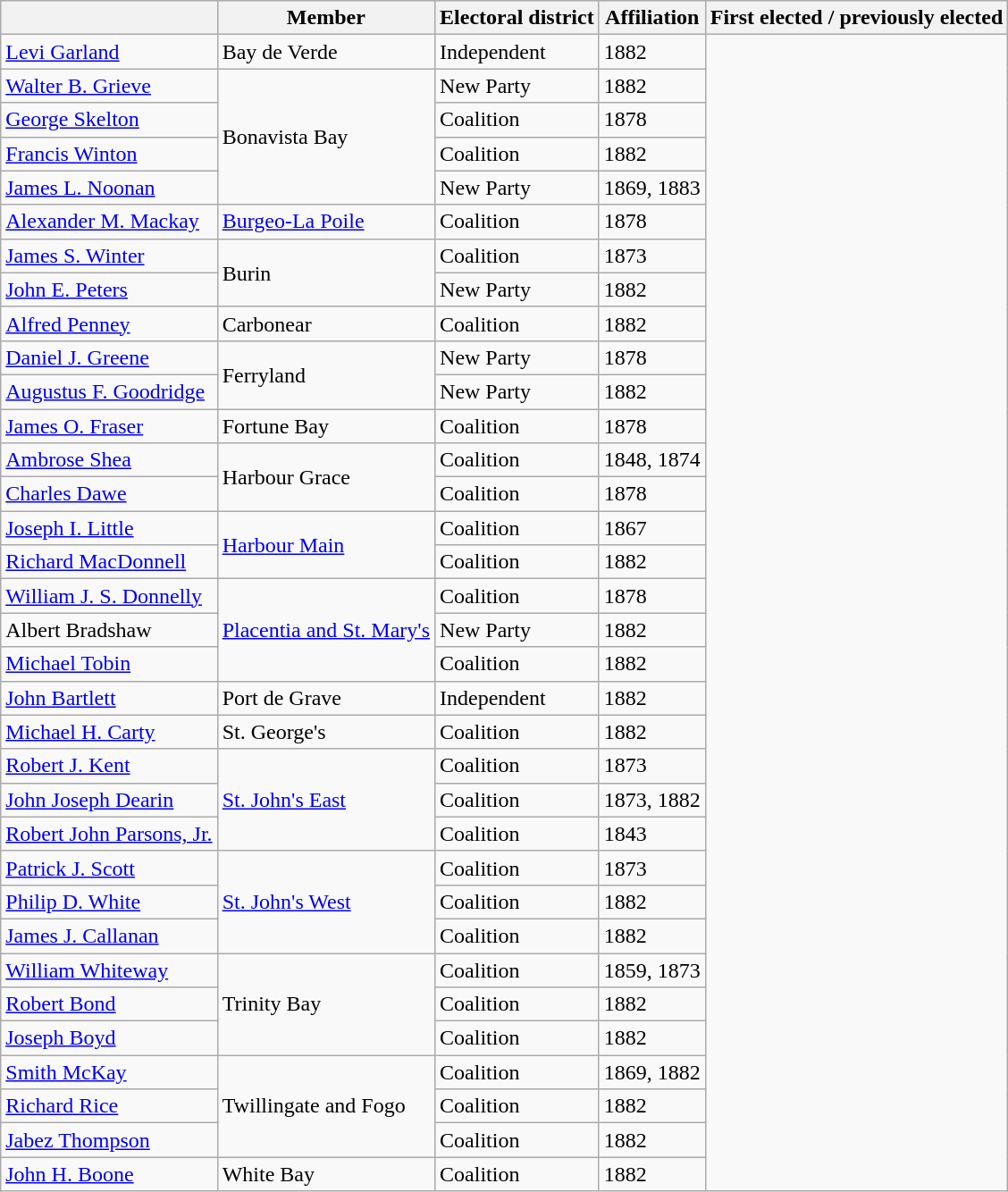<table class="wikitable sortable">
<tr>
<th></th>
<th>Member</th>
<th>Electoral district</th>
<th>Affiliation</th>
<th>First elected / previously elected</th>
</tr>
<tr>
<td><a href='#'>Levi Garland</a></td>
<td>Bay de Verde</td>
<td>Independent</td>
<td>1882</td>
</tr>
<tr>
<td><a href='#'>Walter B. Grieve</a></td>
<td rowspan=4>Bonavista Bay</td>
<td>New Party</td>
<td>1882</td>
</tr>
<tr>
<td><a href='#'>George Skelton</a></td>
<td>Coalition</td>
<td>1878</td>
</tr>
<tr>
<td><a href='#'>Francis Winton</a></td>
<td>Coalition</td>
<td>1882</td>
</tr>
<tr>
<td><a href='#'>James L. Noonan</a></td>
<td>New Party</td>
<td>1869, 1883</td>
</tr>
<tr>
<td><a href='#'>Alexander M. Mackay</a></td>
<td><a href='#'>Burgeo-La Poile</a></td>
<td>Coalition</td>
<td>1878</td>
</tr>
<tr>
<td><a href='#'>James S. Winter</a></td>
<td rowspan=2>Burin</td>
<td>Coalition</td>
<td>1873</td>
</tr>
<tr>
<td><a href='#'>John E. Peters</a></td>
<td>New Party</td>
<td>1882</td>
</tr>
<tr>
<td><a href='#'>Alfred Penney</a></td>
<td>Carbonear</td>
<td>Coalition</td>
<td>1882</td>
</tr>
<tr>
<td><a href='#'>Daniel J. Greene</a></td>
<td rowspan=2>Ferryland</td>
<td>New Party</td>
<td>1878</td>
</tr>
<tr>
<td><a href='#'>Augustus F. Goodridge</a></td>
<td>New Party</td>
<td>1882</td>
</tr>
<tr>
<td><a href='#'>James O. Fraser</a></td>
<td>Fortune Bay</td>
<td>Coalition</td>
<td>1878</td>
</tr>
<tr>
<td><a href='#'>Ambrose Shea</a></td>
<td rowspan=2>Harbour Grace</td>
<td>Coalition</td>
<td>1848, 1874</td>
</tr>
<tr>
<td><a href='#'>Charles Dawe</a></td>
<td>Coalition</td>
<td>1878</td>
</tr>
<tr>
<td><a href='#'>Joseph I. Little</a></td>
<td rowspan=2><a href='#'>Harbour Main</a></td>
<td>Coalition</td>
<td>1867</td>
</tr>
<tr>
<td><a href='#'>Richard MacDonnell</a></td>
<td>Coalition</td>
<td>1882</td>
</tr>
<tr>
<td><a href='#'>William J. S. Donnelly</a></td>
<td rowspan=3><a href='#'>Placentia and St. Mary's</a></td>
<td>Coalition</td>
<td>1878</td>
</tr>
<tr>
<td>Albert Bradshaw</td>
<td>New Party</td>
<td>1882</td>
</tr>
<tr>
<td><a href='#'>Michael Tobin</a></td>
<td>Coalition</td>
<td>1882</td>
</tr>
<tr>
<td><a href='#'>John Bartlett</a></td>
<td>Port de Grave</td>
<td>Independent</td>
<td>1882</td>
</tr>
<tr>
<td><a href='#'>Michael H. Carty</a></td>
<td>St. George's</td>
<td>Coalition</td>
<td>1882</td>
</tr>
<tr>
<td><a href='#'>Robert J. Kent</a></td>
<td rowspan=3><a href='#'>St. John's East</a></td>
<td>Coalition</td>
<td>1873</td>
</tr>
<tr>
<td><a href='#'>John Joseph Dearin</a></td>
<td>Coalition</td>
<td>1873, 1882</td>
</tr>
<tr>
<td><a href='#'>Robert John Parsons, Jr.</a></td>
<td>Coalition</td>
<td>1843</td>
</tr>
<tr>
<td><a href='#'>Patrick J. Scott</a></td>
<td rowspan=3><a href='#'>St. John's West</a></td>
<td>Coalition</td>
<td>1873</td>
</tr>
<tr>
<td><a href='#'>Philip D. White</a></td>
<td>Coalition</td>
<td>1882</td>
</tr>
<tr>
<td><a href='#'>James J. Callanan</a></td>
<td>Coalition</td>
<td>1882</td>
</tr>
<tr>
<td><a href='#'>William Whiteway</a></td>
<td rowspan=3>Trinity Bay</td>
<td>Coalition</td>
<td>1859, 1873</td>
</tr>
<tr>
<td><a href='#'>Robert Bond</a></td>
<td>Coalition</td>
<td>1882</td>
</tr>
<tr>
<td><a href='#'>Joseph Boyd</a></td>
<td>Coalition</td>
<td>1882</td>
</tr>
<tr>
<td><a href='#'>Smith McKay</a></td>
<td rowspan=3>Twillingate and Fogo</td>
<td>Coalition</td>
<td>1869, 1882</td>
</tr>
<tr>
<td><a href='#'>Richard Rice</a></td>
<td>Coalition</td>
<td>1882</td>
</tr>
<tr>
<td><a href='#'>Jabez Thompson</a></td>
<td>Coalition</td>
<td>1882</td>
</tr>
<tr>
<td><a href='#'>John H. Boone</a></td>
<td>White Bay</td>
<td>Coalition</td>
<td>1882</td>
</tr>
</table>
